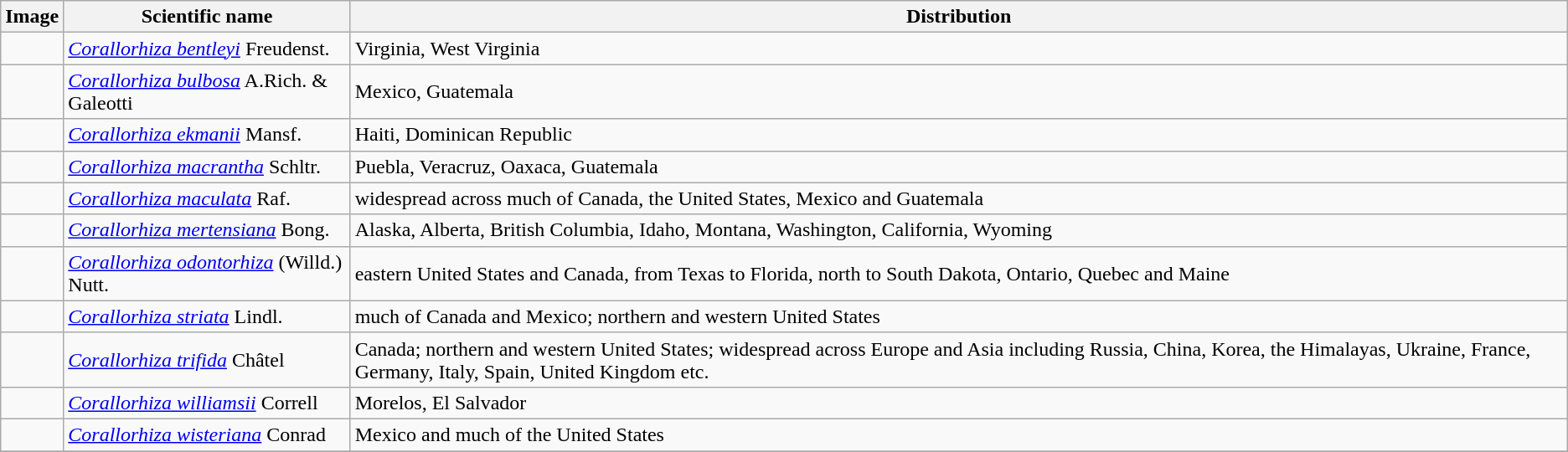<table class="wikitable">
<tr>
<th>Image</th>
<th>Scientific name</th>
<th>Distribution</th>
</tr>
<tr>
<td></td>
<td><em><a href='#'>Corallorhiza bentleyi</a></em> Freudenst.</td>
<td>Virginia, West Virginia</td>
</tr>
<tr>
<td></td>
<td><em><a href='#'>Corallorhiza bulbosa</a></em>  A.Rich. & Galeotti</td>
<td>Mexico, Guatemala</td>
</tr>
<tr>
<td></td>
<td><em><a href='#'>Corallorhiza ekmanii</a></em> Mansf.</td>
<td>Haiti, Dominican Republic</td>
</tr>
<tr>
<td></td>
<td><em><a href='#'>Corallorhiza macrantha</a></em> Schltr.</td>
<td>Puebla, Veracruz, Oaxaca, Guatemala</td>
</tr>
<tr>
<td></td>
<td><em><a href='#'>Corallorhiza maculata</a></em> Raf.</td>
<td>widespread across much of Canada, the United States, Mexico and Guatemala</td>
</tr>
<tr>
<td></td>
<td><em><a href='#'>Corallorhiza mertensiana</a></em> Bong.</td>
<td>Alaska, Alberta, British Columbia, Idaho, Montana, Washington, California, Wyoming</td>
</tr>
<tr>
<td></td>
<td><em><a href='#'>Corallorhiza odontorhiza</a></em> (Willd.) Nutt.</td>
<td>eastern United States and Canada, from Texas to Florida, north to South Dakota, Ontario, Quebec and Maine</td>
</tr>
<tr>
<td></td>
<td><em><a href='#'>Corallorhiza striata</a></em> Lindl.</td>
<td>much of Canada and Mexico; northern and western United States</td>
</tr>
<tr>
<td></td>
<td><em><a href='#'>Corallorhiza trifida</a></em> Châtel</td>
<td>Canada; northern and western United States; widespread across Europe and Asia including Russia, China, Korea, the Himalayas, Ukraine, France, Germany, Italy, Spain, United Kingdom etc.</td>
</tr>
<tr>
<td></td>
<td><em><a href='#'>Corallorhiza williamsii</a></em> Correll</td>
<td>Morelos, El Salvador</td>
</tr>
<tr>
<td></td>
<td><em><a href='#'>Corallorhiza wisteriana</a></em> Conrad</td>
<td>Mexico and much of the United States</td>
</tr>
<tr>
</tr>
</table>
